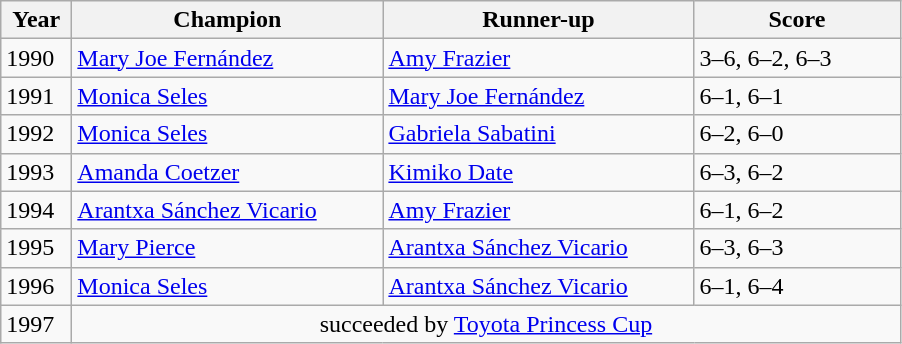<table class="wikitable">
<tr>
<th style="width:40px">Year</th>
<th style="width:200px">Champion</th>
<th style="width:200px">Runner-up</th>
<th style="width:130px" class="unsortable">Score</th>
</tr>
<tr>
<td>1990</td>
<td> <a href='#'>Mary Joe Fernández</a></td>
<td> <a href='#'>Amy Frazier</a></td>
<td>3–6, 6–2, 6–3</td>
</tr>
<tr>
<td>1991</td>
<td> <a href='#'>Monica Seles</a></td>
<td> <a href='#'>Mary Joe Fernández</a></td>
<td>6–1, 6–1</td>
</tr>
<tr>
<td>1992</td>
<td> <a href='#'>Monica Seles</a></td>
<td> <a href='#'>Gabriela Sabatini</a></td>
<td>6–2, 6–0</td>
</tr>
<tr>
<td>1993</td>
<td> <a href='#'>Amanda Coetzer</a></td>
<td> <a href='#'>Kimiko Date</a></td>
<td>6–3, 6–2</td>
</tr>
<tr>
<td>1994</td>
<td> <a href='#'>Arantxa Sánchez Vicario</a></td>
<td> <a href='#'>Amy Frazier</a></td>
<td>6–1, 6–2</td>
</tr>
<tr>
<td>1995</td>
<td> <a href='#'>Mary Pierce</a></td>
<td> <a href='#'>Arantxa Sánchez Vicario</a></td>
<td>6–3, 6–3</td>
</tr>
<tr>
<td>1996</td>
<td> <a href='#'>Monica Seles</a></td>
<td> <a href='#'>Arantxa Sánchez Vicario</a></td>
<td>6–1, 6–4</td>
</tr>
<tr>
<td>1997</td>
<td colspan="3" align="center">succeeded by <a href='#'>Toyota Princess Cup</a></td>
</tr>
</table>
